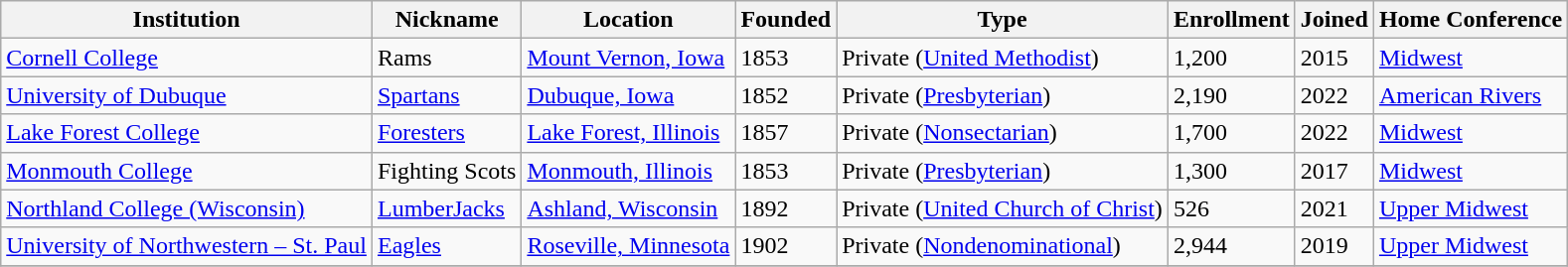<table class="wikitable sortable">
<tr>
<th>Institution</th>
<th>Nickname</th>
<th>Location</th>
<th>Founded</th>
<th>Type</th>
<th>Enrollment</th>
<th>Joined</th>
<th>Home Conference</th>
</tr>
<tr>
<td><a href='#'>Cornell College</a></td>
<td>Rams</td>
<td><a href='#'>Mount Vernon, Iowa</a></td>
<td>1853</td>
<td>Private (<a href='#'>United Methodist</a>)</td>
<td>1,200</td>
<td>2015</td>
<td><a href='#'>Midwest</a></td>
</tr>
<tr>
<td><a href='#'>University of Dubuque</a></td>
<td><a href='#'>Spartans</a></td>
<td><a href='#'>Dubuque, Iowa</a></td>
<td>1852</td>
<td>Private (<a href='#'>Presbyterian</a>)</td>
<td>2,190</td>
<td>2022</td>
<td><a href='#'>American Rivers</a></td>
</tr>
<tr>
<td><a href='#'>Lake Forest College</a></td>
<td><a href='#'>Foresters</a></td>
<td><a href='#'>Lake Forest, Illinois</a></td>
<td>1857</td>
<td>Private (<a href='#'>Nonsectarian</a>)</td>
<td>1,700</td>
<td>2022</td>
<td><a href='#'>Midwest</a></td>
</tr>
<tr>
<td><a href='#'>Monmouth College</a></td>
<td>Fighting Scots</td>
<td><a href='#'>Monmouth, Illinois</a></td>
<td>1853</td>
<td>Private (<a href='#'>Presbyterian</a>)</td>
<td>1,300</td>
<td>2017</td>
<td><a href='#'>Midwest</a></td>
</tr>
<tr>
<td><a href='#'>Northland College (Wisconsin)</a></td>
<td><a href='#'>LumberJacks</a></td>
<td><a href='#'>Ashland, Wisconsin</a></td>
<td>1892</td>
<td>Private (<a href='#'>United Church of Christ</a>)</td>
<td>526</td>
<td>2021</td>
<td><a href='#'>Upper Midwest</a></td>
</tr>
<tr>
<td><a href='#'>University of Northwestern – St. Paul</a></td>
<td><a href='#'>Eagles</a></td>
<td><a href='#'>Roseville, Minnesota</a></td>
<td>1902</td>
<td>Private (<a href='#'>Nondenominational</a>)</td>
<td>2,944</td>
<td>2019</td>
<td><a href='#'>Upper Midwest</a></td>
</tr>
<tr>
</tr>
</table>
